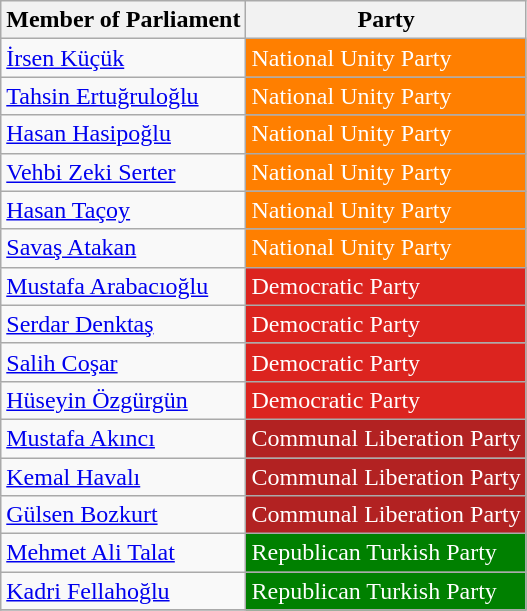<table class="wikitable">
<tr>
<th>Member of Parliament</th>
<th>Party</th>
</tr>
<tr>
<td><a href='#'>İrsen Küçük</a></td>
<td style="background:#FF7F00; color:white">National Unity Party</td>
</tr>
<tr>
<td><a href='#'>Tahsin Ertuğruloğlu</a></td>
<td style="background:#FF7F00; color:white">National Unity Party</td>
</tr>
<tr>
<td><a href='#'>Hasan Hasipoğlu</a></td>
<td style="background:#FF7F00; color:white">National Unity Party</td>
</tr>
<tr>
<td><a href='#'>Vehbi Zeki Serter</a></td>
<td style="background:#FF7F00; color:white">National Unity Party</td>
</tr>
<tr>
<td><a href='#'>Hasan Taçoy</a></td>
<td style="background:#FF7F00; color:white">National Unity Party</td>
</tr>
<tr>
<td><a href='#'>Savaş Atakan</a></td>
<td style="background:#FF7F00; color:white">National Unity Party</td>
</tr>
<tr>
<td><a href='#'>Mustafa Arabacıoğlu</a></td>
<td style="background:#DC241f; color:white">Democratic Party</td>
</tr>
<tr>
<td><a href='#'>Serdar Denktaş</a></td>
<td style="background:#DC241f; color:white">Democratic Party</td>
</tr>
<tr>
<td><a href='#'>Salih Coşar</a></td>
<td style="background:#DC241f; color:white">Democratic Party</td>
</tr>
<tr>
<td><a href='#'>Hüseyin Özgürgün</a></td>
<td style="background:#DC241f; color:white">Democratic Party</td>
</tr>
<tr>
<td><a href='#'>Mustafa Akıncı</a></td>
<td style="background:#B22222; color:white">Communal Liberation Party</td>
</tr>
<tr>
<td><a href='#'>Kemal Havalı</a></td>
<td style="background:#B22222; color:white">Communal Liberation Party</td>
</tr>
<tr>
<td><a href='#'>Gülsen Bozkurt</a></td>
<td style="background:#B22222; color:white">Communal Liberation Party</td>
</tr>
<tr>
<td><a href='#'>Mehmet Ali Talat</a></td>
<td style="background:#008000; color:white">Republican Turkish Party</td>
</tr>
<tr>
<td><a href='#'>Kadri Fellahoğlu</a></td>
<td style="background:#008000; color:white">Republican Turkish Party</td>
</tr>
<tr>
</tr>
</table>
